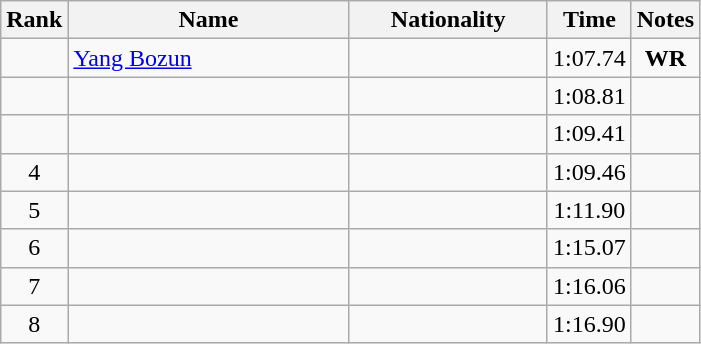<table class="wikitable sortable" style="text-align:center">
<tr>
<th>Rank</th>
<th style="width:180px">Name</th>
<th style="width:125px">Nationality</th>
<th>Time</th>
<th>Notes</th>
</tr>
<tr>
<td></td>
<td style="text-align:left;"><a href='#'>Yang Bozun</a></td>
<td style="text-align:left;"></td>
<td>1:07.74</td>
<td><strong>WR</strong></td>
</tr>
<tr>
<td></td>
<td style="text-align:left;"></td>
<td style="text-align:left;"></td>
<td>1:08.81</td>
<td></td>
</tr>
<tr>
<td></td>
<td style="text-align:left;"></td>
<td style="text-align:left;"></td>
<td>1:09.41</td>
<td></td>
</tr>
<tr>
<td>4</td>
<td style="text-align:left;"></td>
<td style="text-align:left;"></td>
<td>1:09.46</td>
<td></td>
</tr>
<tr>
<td>5</td>
<td style="text-align:left;"></td>
<td style="text-align:left;"></td>
<td>1:11.90</td>
<td></td>
</tr>
<tr>
<td>6</td>
<td style="text-align:left;"></td>
<td style="text-align:left;"></td>
<td>1:15.07</td>
<td></td>
</tr>
<tr>
<td>7</td>
<td style="text-align:left;"></td>
<td style="text-align:left;"></td>
<td>1:16.06</td>
<td></td>
</tr>
<tr>
<td>8</td>
<td style="text-align:left;"></td>
<td style="text-align:left;"></td>
<td>1:16.90</td>
<td></td>
</tr>
</table>
